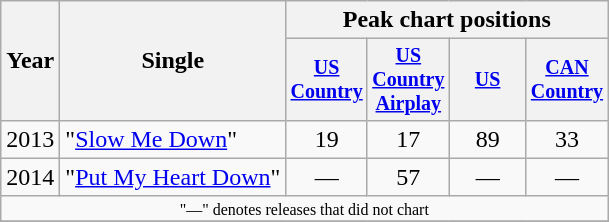<table class="wikitable" style="text-align:center;">
<tr>
<th rowspan="2">Year</th>
<th rowspan="2">Single</th>
<th colspan="4">Peak chart positions</th>
</tr>
<tr style="font-size:smaller;">
<th width="45"><a href='#'>US Country</a></th>
<th width="45"><a href='#'>US Country Airplay</a></th>
<th width="45"><a href='#'>US</a></th>
<th width="45"><a href='#'>CAN Country</a></th>
</tr>
<tr>
<td>2013</td>
<td align="left">"<a href='#'>Slow Me Down</a>"</td>
<td>19</td>
<td>17</td>
<td>89</td>
<td>33</td>
</tr>
<tr>
<td>2014</td>
<td align="left">"<a href='#'>Put My Heart Down</a>"</td>
<td>—</td>
<td>57</td>
<td>—</td>
<td>—</td>
</tr>
<tr>
<td colspan="6" style="font-size:8pt">"—" denotes releases that did not chart</td>
</tr>
<tr>
</tr>
</table>
